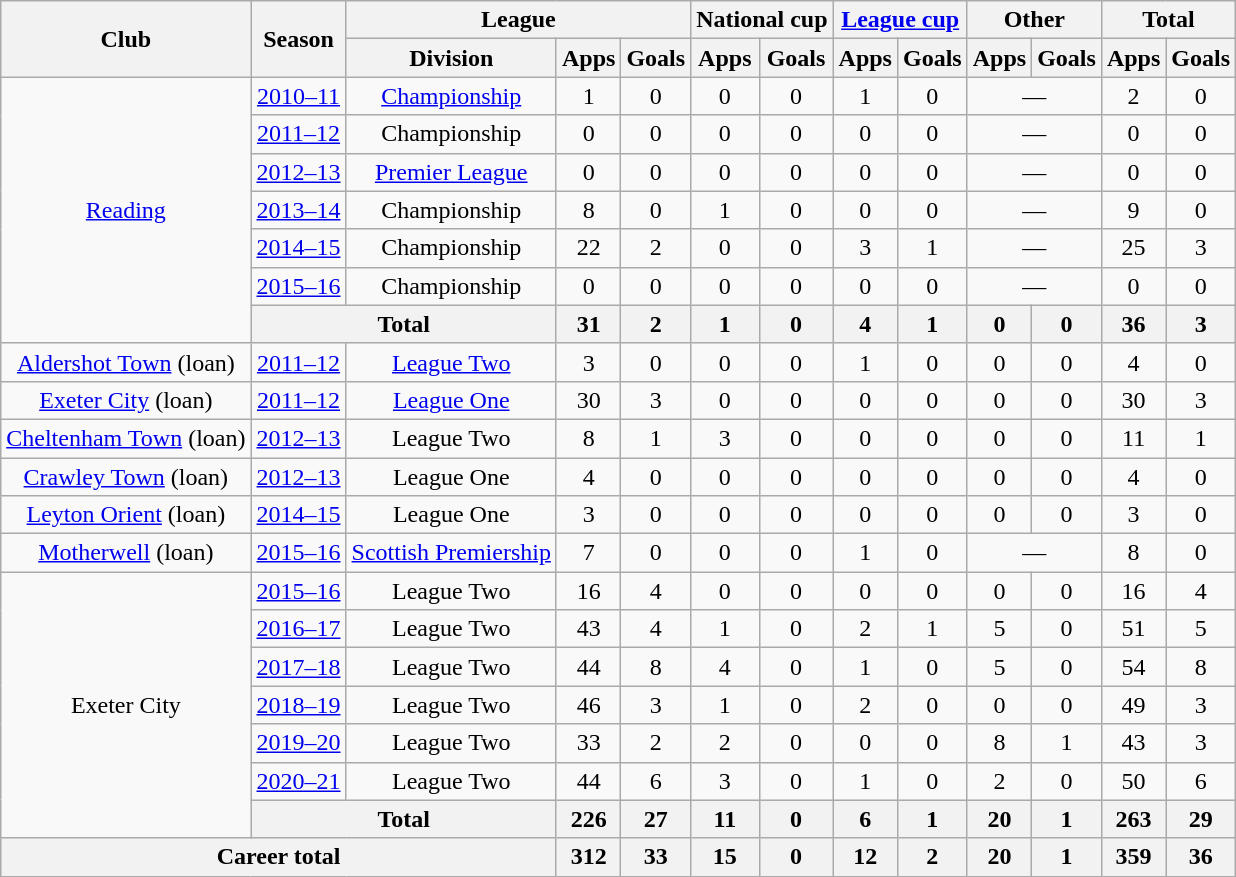<table class="wikitable" style="text-align:center">
<tr>
<th rowspan="2">Club</th>
<th rowspan="2">Season</th>
<th colspan="3">League</th>
<th colspan="2">National cup</th>
<th colspan="2"><a href='#'>League cup</a></th>
<th colspan="2">Other</th>
<th colspan="2">Total</th>
</tr>
<tr>
<th>Division</th>
<th>Apps</th>
<th>Goals</th>
<th>Apps</th>
<th>Goals</th>
<th>Apps</th>
<th>Goals</th>
<th>Apps</th>
<th>Goals</th>
<th>Apps</th>
<th>Goals</th>
</tr>
<tr>
<td rowspan="7"><a href='#'>Reading</a></td>
<td><a href='#'>2010–11</a></td>
<td><a href='#'>Championship</a></td>
<td>1</td>
<td>0</td>
<td>0</td>
<td>0</td>
<td>1</td>
<td>0</td>
<td colspan="2">—</td>
<td>2</td>
<td>0</td>
</tr>
<tr>
<td><a href='#'>2011–12</a></td>
<td>Championship</td>
<td>0</td>
<td>0</td>
<td>0</td>
<td>0</td>
<td>0</td>
<td>0</td>
<td colspan="2">—</td>
<td>0</td>
<td>0</td>
</tr>
<tr>
<td><a href='#'>2012–13</a></td>
<td><a href='#'>Premier League</a></td>
<td>0</td>
<td>0</td>
<td>0</td>
<td>0</td>
<td>0</td>
<td>0</td>
<td colspan="2">—</td>
<td>0</td>
<td>0</td>
</tr>
<tr>
<td><a href='#'>2013–14</a></td>
<td>Championship</td>
<td>8</td>
<td>0</td>
<td>1</td>
<td>0</td>
<td>0</td>
<td>0</td>
<td colspan="2">—</td>
<td>9</td>
<td>0</td>
</tr>
<tr>
<td><a href='#'>2014–15</a></td>
<td>Championship</td>
<td>22</td>
<td>2</td>
<td>0</td>
<td>0</td>
<td>3</td>
<td>1</td>
<td colspan="2">—</td>
<td>25</td>
<td>3</td>
</tr>
<tr>
<td><a href='#'>2015–16</a></td>
<td>Championship</td>
<td>0</td>
<td>0</td>
<td>0</td>
<td>0</td>
<td>0</td>
<td>0</td>
<td colspan="2">—</td>
<td>0</td>
<td>0</td>
</tr>
<tr>
<th colspan="2">Total</th>
<th>31</th>
<th>2</th>
<th>1</th>
<th>0</th>
<th>4</th>
<th>1</th>
<th>0</th>
<th>0</th>
<th>36</th>
<th>3</th>
</tr>
<tr>
<td><a href='#'>Aldershot Town</a> (loan)</td>
<td><a href='#'>2011–12</a></td>
<td><a href='#'>League Two</a></td>
<td>3</td>
<td>0</td>
<td>0</td>
<td>0</td>
<td>1</td>
<td>0</td>
<td>0</td>
<td>0</td>
<td>4</td>
<td>0</td>
</tr>
<tr>
<td><a href='#'>Exeter City</a> (loan)</td>
<td><a href='#'>2011–12</a></td>
<td><a href='#'>League One</a></td>
<td>30</td>
<td>3</td>
<td>0</td>
<td>0</td>
<td>0</td>
<td>0</td>
<td>0</td>
<td>0</td>
<td>30</td>
<td>3</td>
</tr>
<tr>
<td><a href='#'>Cheltenham Town</a> (loan)</td>
<td><a href='#'>2012–13</a></td>
<td>League Two</td>
<td>8</td>
<td>1</td>
<td>3</td>
<td>0</td>
<td>0</td>
<td>0</td>
<td>0</td>
<td>0</td>
<td>11</td>
<td>1</td>
</tr>
<tr>
<td><a href='#'>Crawley Town</a> (loan)</td>
<td><a href='#'>2012–13</a></td>
<td>League One</td>
<td>4</td>
<td>0</td>
<td>0</td>
<td>0</td>
<td>0</td>
<td>0</td>
<td>0</td>
<td>0</td>
<td>4</td>
<td>0</td>
</tr>
<tr>
<td><a href='#'>Leyton Orient</a> (loan)</td>
<td><a href='#'>2014–15</a></td>
<td>League One</td>
<td>3</td>
<td>0</td>
<td>0</td>
<td>0</td>
<td>0</td>
<td>0</td>
<td>0</td>
<td>0</td>
<td>3</td>
<td>0</td>
</tr>
<tr>
<td><a href='#'>Motherwell</a> (loan)</td>
<td><a href='#'>2015–16</a></td>
<td><a href='#'>Scottish Premiership</a></td>
<td>7</td>
<td>0</td>
<td>0</td>
<td>0</td>
<td>1</td>
<td>0</td>
<td colspan="2">—</td>
<td>8</td>
<td>0</td>
</tr>
<tr>
<td rowspan="7">Exeter City</td>
<td><a href='#'>2015–16</a></td>
<td>League Two</td>
<td>16</td>
<td>4</td>
<td>0</td>
<td>0</td>
<td>0</td>
<td>0</td>
<td>0</td>
<td>0</td>
<td>16</td>
<td>4</td>
</tr>
<tr>
<td><a href='#'>2016–17</a></td>
<td>League Two</td>
<td>43</td>
<td>4</td>
<td>1</td>
<td>0</td>
<td>2</td>
<td>1</td>
<td>5</td>
<td>0</td>
<td>51</td>
<td>5</td>
</tr>
<tr>
<td><a href='#'>2017–18</a></td>
<td>League Two</td>
<td>44</td>
<td>8</td>
<td>4</td>
<td>0</td>
<td>1</td>
<td>0</td>
<td>5</td>
<td>0</td>
<td>54</td>
<td>8</td>
</tr>
<tr>
<td><a href='#'>2018–19</a></td>
<td>League Two</td>
<td>46</td>
<td>3</td>
<td>1</td>
<td>0</td>
<td>2</td>
<td>0</td>
<td>0</td>
<td>0</td>
<td>49</td>
<td>3</td>
</tr>
<tr>
<td><a href='#'>2019–20</a></td>
<td>League Two</td>
<td>33</td>
<td>2</td>
<td>2</td>
<td>0</td>
<td>0</td>
<td>0</td>
<td>8</td>
<td>1</td>
<td>43</td>
<td>3</td>
</tr>
<tr>
<td><a href='#'>2020–21</a></td>
<td>League Two</td>
<td>44</td>
<td>6</td>
<td>3</td>
<td>0</td>
<td>1</td>
<td>0</td>
<td>2</td>
<td>0</td>
<td>50</td>
<td>6</td>
</tr>
<tr>
<th colspan="2">Total</th>
<th>226</th>
<th>27</th>
<th>11</th>
<th>0</th>
<th>6</th>
<th>1</th>
<th>20</th>
<th>1</th>
<th>263</th>
<th>29</th>
</tr>
<tr>
<th colspan="3">Career total</th>
<th>312</th>
<th>33</th>
<th>15</th>
<th>0</th>
<th>12</th>
<th>2</th>
<th>20</th>
<th>1</th>
<th>359</th>
<th>36</th>
</tr>
</table>
